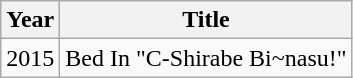<table class="wikitable">
<tr>
<th>Year</th>
<th>Title</th>
</tr>
<tr>
<td>2015</td>
<td>Bed In "C-Shirabe Bi~nasu!"</td>
</tr>
</table>
